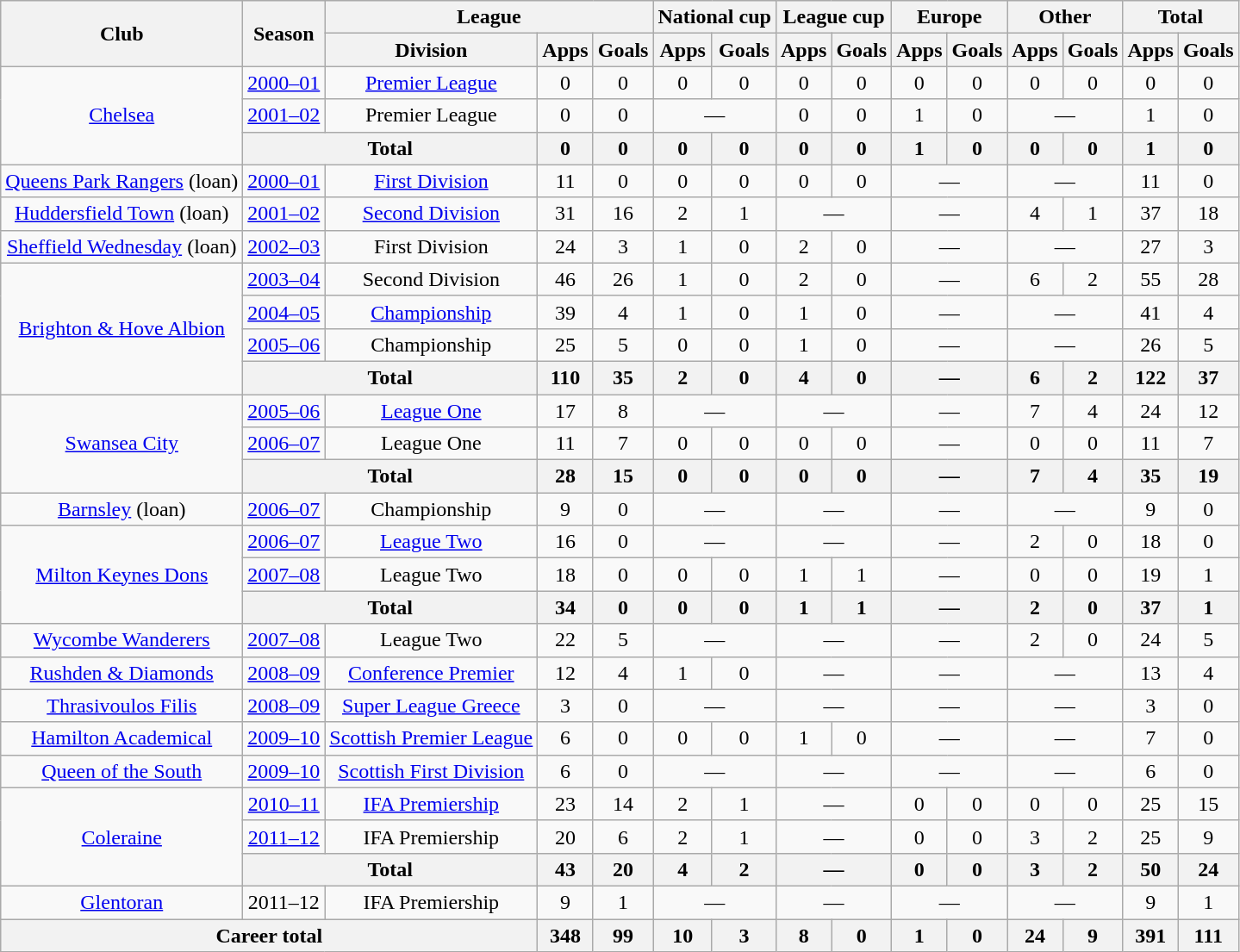<table class="wikitable" style="text-align: center">
<tr>
<th rowspan="2">Club</th>
<th rowspan="2">Season</th>
<th colspan="3">League</th>
<th colspan="2">National cup</th>
<th colspan="2">League cup</th>
<th colspan="2">Europe</th>
<th colspan="2">Other</th>
<th colspan="2">Total</th>
</tr>
<tr>
<th>Division</th>
<th>Apps</th>
<th>Goals</th>
<th>Apps</th>
<th>Goals</th>
<th>Apps</th>
<th>Goals</th>
<th>Apps</th>
<th>Goals</th>
<th>Apps</th>
<th>Goals</th>
<th>Apps</th>
<th>Goals</th>
</tr>
<tr>
<td rowspan="3"><a href='#'>Chelsea</a></td>
<td><a href='#'>2000–01</a></td>
<td><a href='#'>Premier League</a></td>
<td>0</td>
<td>0</td>
<td>0</td>
<td>0</td>
<td>0</td>
<td>0</td>
<td>0</td>
<td>0</td>
<td>0</td>
<td>0</td>
<td>0</td>
<td>0</td>
</tr>
<tr>
<td><a href='#'>2001–02</a></td>
<td>Premier League</td>
<td>0</td>
<td>0</td>
<td colspan="2">―</td>
<td>0</td>
<td>0</td>
<td>1</td>
<td>0</td>
<td colspan="2">―</td>
<td>1</td>
<td>0</td>
</tr>
<tr>
<th colspan="2">Total</th>
<th>0</th>
<th>0</th>
<th>0</th>
<th>0</th>
<th>0</th>
<th>0</th>
<th>1</th>
<th>0</th>
<th>0</th>
<th>0</th>
<th>1</th>
<th>0</th>
</tr>
<tr>
<td><a href='#'>Queens Park Rangers</a> (loan)</td>
<td><a href='#'>2000–01</a></td>
<td><a href='#'>First Division</a></td>
<td>11</td>
<td>0</td>
<td>0</td>
<td>0</td>
<td>0</td>
<td>0</td>
<td colspan="2">―</td>
<td colspan="2">―</td>
<td>11</td>
<td>0</td>
</tr>
<tr>
<td><a href='#'>Huddersfield Town</a> (loan)</td>
<td><a href='#'>2001–02</a></td>
<td><a href='#'>Second Division</a></td>
<td>31</td>
<td>16</td>
<td>2</td>
<td>1</td>
<td colspan="2">―</td>
<td colspan="2">―</td>
<td>4</td>
<td>1</td>
<td>37</td>
<td>18</td>
</tr>
<tr>
<td><a href='#'>Sheffield Wednesday</a> (loan)</td>
<td><a href='#'>2002–03</a></td>
<td>First Division</td>
<td>24</td>
<td>3</td>
<td>1</td>
<td>0</td>
<td>2</td>
<td>0</td>
<td colspan="2">―</td>
<td colspan="2">―</td>
<td>27</td>
<td>3</td>
</tr>
<tr>
<td rowspan="4"><a href='#'>Brighton & Hove Albion</a></td>
<td><a href='#'>2003–04</a></td>
<td>Second Division</td>
<td>46</td>
<td>26</td>
<td>1</td>
<td>0</td>
<td>2</td>
<td>0</td>
<td colspan="2">―</td>
<td>6</td>
<td>2</td>
<td>55</td>
<td>28</td>
</tr>
<tr>
<td><a href='#'>2004–05</a></td>
<td><a href='#'>Championship</a></td>
<td>39</td>
<td>4</td>
<td>1</td>
<td>0</td>
<td>1</td>
<td>0</td>
<td colspan="2">―</td>
<td colspan="2">―</td>
<td>41</td>
<td>4</td>
</tr>
<tr>
<td><a href='#'>2005–06</a></td>
<td>Championship</td>
<td>25</td>
<td>5</td>
<td>0</td>
<td>0</td>
<td>1</td>
<td>0</td>
<td colspan="2">―</td>
<td colspan="2">―</td>
<td>26</td>
<td>5</td>
</tr>
<tr>
<th colspan="2">Total</th>
<th>110</th>
<th>35</th>
<th>2</th>
<th>0</th>
<th>4</th>
<th>0</th>
<th colspan="2">―</th>
<th>6</th>
<th>2</th>
<th>122</th>
<th>37</th>
</tr>
<tr>
<td rowspan="3"><a href='#'>Swansea City</a></td>
<td><a href='#'>2005–06</a></td>
<td><a href='#'>League One</a></td>
<td>17</td>
<td>8</td>
<td colspan="2">―</td>
<td colspan="2">―</td>
<td colspan="2">―</td>
<td>7</td>
<td>4</td>
<td>24</td>
<td>12</td>
</tr>
<tr>
<td><a href='#'>2006–07</a></td>
<td>League One</td>
<td>11</td>
<td>7</td>
<td>0</td>
<td>0</td>
<td>0</td>
<td>0</td>
<td colspan="2">―</td>
<td>0</td>
<td>0</td>
<td>11</td>
<td>7</td>
</tr>
<tr>
<th colspan="2">Total</th>
<th>28</th>
<th>15</th>
<th>0</th>
<th>0</th>
<th>0</th>
<th>0</th>
<th colspan="2">―</th>
<th>7</th>
<th>4</th>
<th>35</th>
<th>19</th>
</tr>
<tr>
<td><a href='#'>Barnsley</a> (loan)</td>
<td><a href='#'>2006–07</a></td>
<td>Championship</td>
<td>9</td>
<td>0</td>
<td colspan="2">―</td>
<td colspan="2">―</td>
<td colspan="2">―</td>
<td colspan="2">―</td>
<td>9</td>
<td>0</td>
</tr>
<tr>
<td rowspan="3"><a href='#'>Milton Keynes Dons</a></td>
<td><a href='#'>2006–07</a></td>
<td><a href='#'>League Two</a></td>
<td>16</td>
<td>0</td>
<td colspan="2">―</td>
<td colspan="2">―</td>
<td colspan="2">―</td>
<td>2</td>
<td>0</td>
<td>18</td>
<td>0</td>
</tr>
<tr>
<td><a href='#'>2007–08</a></td>
<td>League Two</td>
<td>18</td>
<td>0</td>
<td>0</td>
<td>0</td>
<td>1</td>
<td>1</td>
<td colspan="2">―</td>
<td>0</td>
<td>0</td>
<td>19</td>
<td>1</td>
</tr>
<tr>
<th colspan="2">Total</th>
<th>34</th>
<th>0</th>
<th>0</th>
<th>0</th>
<th>1</th>
<th>1</th>
<th colspan="2">―</th>
<th>2</th>
<th>0</th>
<th>37</th>
<th>1</th>
</tr>
<tr>
<td><a href='#'>Wycombe Wanderers</a></td>
<td><a href='#'>2007–08</a></td>
<td>League Two</td>
<td>22</td>
<td>5</td>
<td colspan="2">―</td>
<td colspan="2">―</td>
<td colspan="2">―</td>
<td>2</td>
<td>0</td>
<td>24</td>
<td>5</td>
</tr>
<tr>
<td><a href='#'>Rushden & Diamonds</a></td>
<td><a href='#'>2008–09</a></td>
<td><a href='#'>Conference Premier</a></td>
<td>12</td>
<td>4</td>
<td>1</td>
<td>0</td>
<td colspan="2">―</td>
<td colspan="2">―</td>
<td colspan="2">―</td>
<td>13</td>
<td>4</td>
</tr>
<tr>
<td><a href='#'>Thrasivoulos Filis</a></td>
<td><a href='#'>2008–09</a></td>
<td><a href='#'>Super League Greece</a></td>
<td>3</td>
<td>0</td>
<td colspan="2">―</td>
<td colspan="2">―</td>
<td colspan="2">―</td>
<td colspan="2">―</td>
<td>3</td>
<td>0</td>
</tr>
<tr>
<td><a href='#'>Hamilton Academical</a></td>
<td><a href='#'>2009–10</a></td>
<td><a href='#'>Scottish Premier League</a></td>
<td>6</td>
<td>0</td>
<td>0</td>
<td>0</td>
<td>1</td>
<td>0</td>
<td colspan="2">―</td>
<td colspan="2">―</td>
<td>7</td>
<td>0</td>
</tr>
<tr>
<td><a href='#'>Queen of the South</a></td>
<td><a href='#'>2009–10</a></td>
<td><a href='#'>Scottish First Division</a></td>
<td>6</td>
<td>0</td>
<td colspan="2">―</td>
<td colspan="2">―</td>
<td colspan="2">―</td>
<td colspan="2">―</td>
<td>6</td>
<td>0</td>
</tr>
<tr>
<td rowspan="3"><a href='#'>Coleraine</a></td>
<td><a href='#'>2010–11</a></td>
<td><a href='#'>IFA Premiership</a></td>
<td>23</td>
<td>14</td>
<td>2</td>
<td>1</td>
<td colspan="2">―</td>
<td>0</td>
<td>0</td>
<td>0</td>
<td>0</td>
<td>25</td>
<td>15</td>
</tr>
<tr>
<td><a href='#'>2011–12</a></td>
<td>IFA Premiership</td>
<td>20</td>
<td>6</td>
<td>2</td>
<td>1</td>
<td colspan="2">―</td>
<td>0</td>
<td>0</td>
<td>3</td>
<td>2</td>
<td>25</td>
<td>9</td>
</tr>
<tr>
<th colspan="2">Total</th>
<th>43</th>
<th>20</th>
<th>4</th>
<th>2</th>
<th colspan="2">―</th>
<th>0</th>
<th>0</th>
<th>3</th>
<th>2</th>
<th>50</th>
<th>24</th>
</tr>
<tr>
<td><a href='#'>Glentoran</a></td>
<td>2011–12</td>
<td>IFA Premiership</td>
<td>9</td>
<td>1</td>
<td colspan="2">―</td>
<td colspan="2">―</td>
<td colspan="2">―</td>
<td colspan="2">―</td>
<td>9</td>
<td>1</td>
</tr>
<tr>
<th colspan="3">Career total</th>
<th>348</th>
<th>99</th>
<th>10</th>
<th>3</th>
<th>8</th>
<th>0</th>
<th>1</th>
<th>0</th>
<th>24</th>
<th>9</th>
<th>391</th>
<th>111</th>
</tr>
</table>
